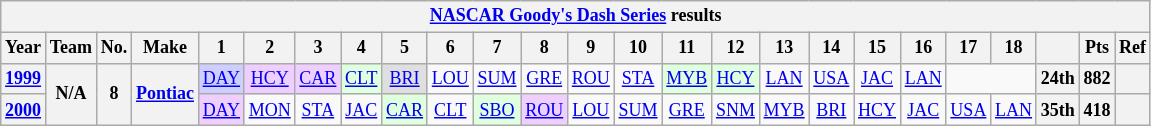<table class="wikitable" style="text-align:center; font-size:75%">
<tr>
<th colspan=32><a href='#'>NASCAR Goody's Dash Series</a> results</th>
</tr>
<tr>
<th>Year</th>
<th>Team</th>
<th>No.</th>
<th>Make</th>
<th>1</th>
<th>2</th>
<th>3</th>
<th>4</th>
<th>5</th>
<th>6</th>
<th>7</th>
<th>8</th>
<th>9</th>
<th>10</th>
<th>11</th>
<th>12</th>
<th>13</th>
<th>14</th>
<th>15</th>
<th>16</th>
<th>17</th>
<th>18</th>
<th></th>
<th>Pts</th>
<th>Ref</th>
</tr>
<tr>
<th><a href='#'>1999</a></th>
<th rowspan=2>N/A</th>
<th rowspan=2>8</th>
<th rowspan=2><a href='#'>Pontiac</a></th>
<td style="background:#CFCFFF;"><a href='#'>DAY</a><br></td>
<td style="background:#EFCFFF;"><a href='#'>HCY</a><br></td>
<td style="background:#EFCFFF;"><a href='#'>CAR</a><br></td>
<td style="background:#DFFFDF;"><a href='#'>CLT</a><br></td>
<td style="background:#DFDFDF;"><a href='#'>BRI</a><br></td>
<td><a href='#'>LOU</a></td>
<td><a href='#'>SUM</a></td>
<td><a href='#'>GRE</a></td>
<td><a href='#'>ROU</a></td>
<td><a href='#'>STA</a></td>
<td style="background:#DFFFDF;"><a href='#'>MYB</a><br></td>
<td style="background:#DFFFDF;"><a href='#'>HCY</a><br></td>
<td><a href='#'>LAN</a></td>
<td><a href='#'>USA</a></td>
<td><a href='#'>JAC</a></td>
<td><a href='#'>LAN</a></td>
<td colspan=2></td>
<th>24th</th>
<th>882</th>
<th></th>
</tr>
<tr>
<th><a href='#'>2000</a></th>
<td style="background:#EFCFFF;"><a href='#'>DAY</a><br></td>
<td><a href='#'>MON</a></td>
<td><a href='#'>STA</a></td>
<td><a href='#'>JAC</a></td>
<td style="background:#DFFFDF;"><a href='#'>CAR</a><br></td>
<td><a href='#'>CLT</a></td>
<td style="background:#DFFFDF;"><a href='#'>SBO</a><br></td>
<td style="background:#EFCFFF;"><a href='#'>ROU</a><br></td>
<td><a href='#'>LOU</a></td>
<td><a href='#'>SUM</a></td>
<td><a href='#'>GRE</a></td>
<td><a href='#'>SNM</a></td>
<td><a href='#'>MYB</a></td>
<td><a href='#'>BRI</a></td>
<td><a href='#'>HCY</a></td>
<td><a href='#'>JAC</a></td>
<td><a href='#'>USA</a></td>
<td><a href='#'>LAN</a></td>
<th>35th</th>
<th>418</th>
<th></th>
</tr>
</table>
